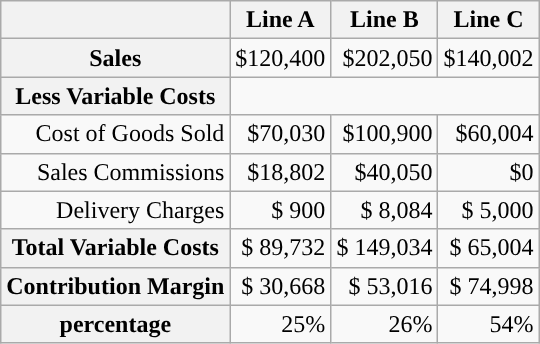<table class="wikitable">
<tr>
<th></th>
<th>Line A</th>
<th>Line B</th>
<th>Line C</th>
</tr>
<tr align="right">
<th align="left">Sales</th>
<td>$120,400</td>
<td>$202,050</td>
<td>$140,002</td>
</tr>
<tr>
<th>Less Variable Costs</th>
</tr>
<tr align="right">
<td>Cost of Goods Sold</td>
<td>$70,030</td>
<td>$100,900</td>
<td>$60,004</td>
</tr>
<tr align="right">
<td>Sales Commissions</td>
<td>$18,802</td>
<td>$40,050</td>
<td>$0</td>
</tr>
<tr align="right">
<td>Delivery Charges</td>
<td>$ 900</td>
<td>$ 8,084</td>
<td>$ 5,000</td>
</tr>
<tr align="right">
<th>Total Variable Costs</th>
<td>$ 89,732</td>
<td>$ 149,034</td>
<td>$ 65,004</td>
</tr>
<tr align="right">
<th align="left">Contribution Margin</th>
<td>$ 30,668</td>
<td>$ 53,016</td>
<td>$ 74,998</td>
</tr>
<tr align="right">
<th>percentage</th>
<td>25%</td>
<td>26%</td>
<td>54%</td>
</tr>
</table>
